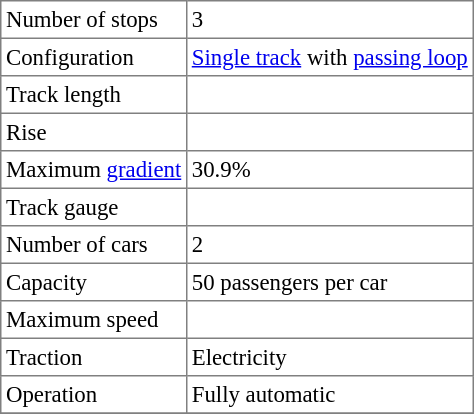<table border="1" cellspacing="0" cellpadding="3" style="border-collapse:collapse; font-size:95%; margin-right:10px; margin-bottom:5px;">
<tr>
<td>Number of stops</td>
<td>3</td>
</tr>
<tr>
<td>Configuration</td>
<td><a href='#'>Single track</a> with <a href='#'>passing loop</a></td>
</tr>
<tr>
<td>Track length</td>
<td></td>
</tr>
<tr>
<td>Rise</td>
<td></td>
</tr>
<tr>
<td>Maximum <a href='#'>gradient</a></td>
<td>30.9%</td>
</tr>
<tr>
<td>Track gauge</td>
<td></td>
</tr>
<tr>
<td>Number of cars</td>
<td>2</td>
</tr>
<tr>
<td>Capacity</td>
<td>50 passengers per car</td>
</tr>
<tr>
<td>Maximum speed</td>
<td></td>
</tr>
<tr>
<td>Traction</td>
<td>Electricity</td>
</tr>
<tr>
<td>Operation</td>
<td>Fully automatic</td>
</tr>
<tr>
</tr>
</table>
